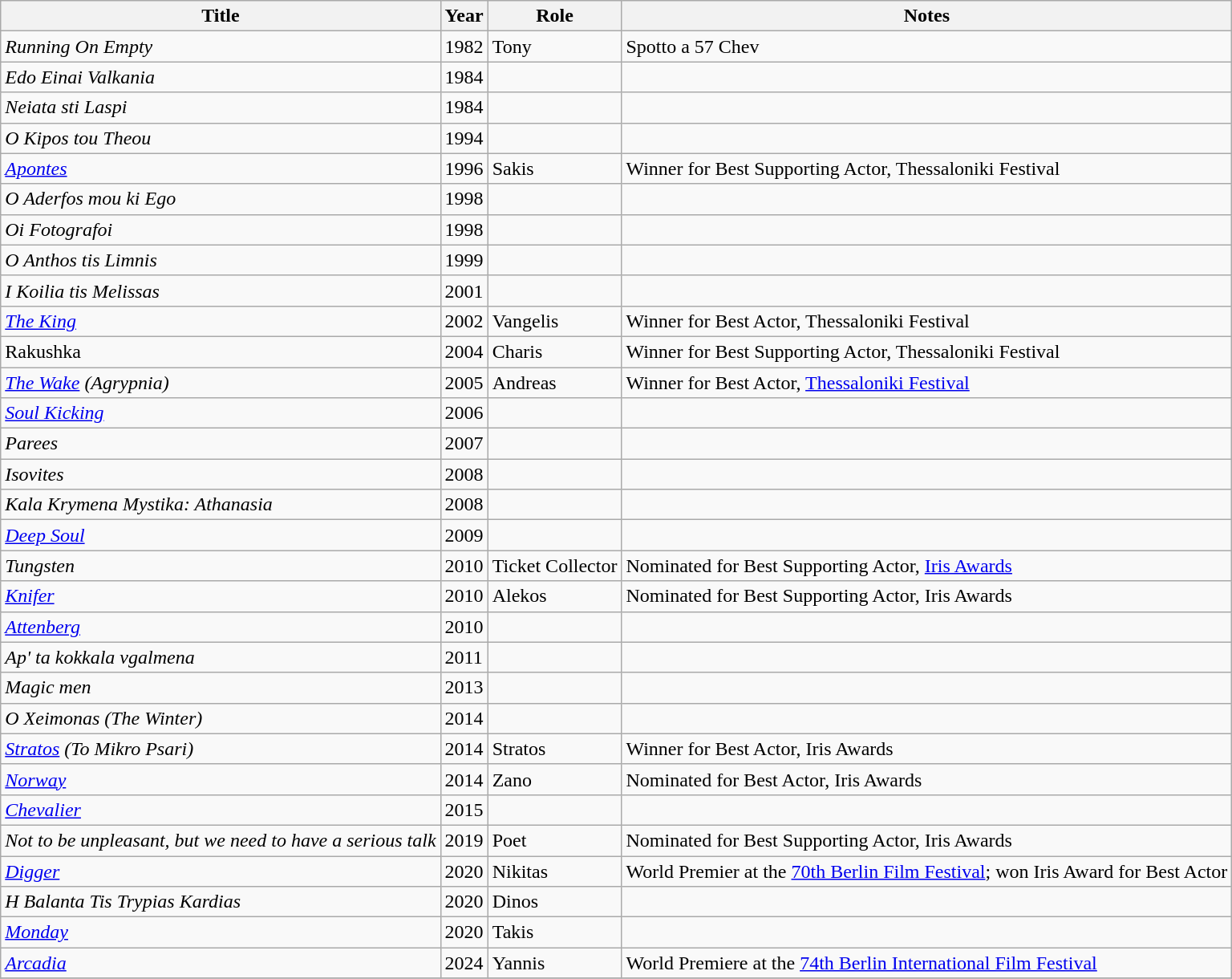<table class="wikitable sortable">
<tr>
<th>Title</th>
<th>Year</th>
<th>Role</th>
<th class="unsortable">Notes</th>
</tr>
<tr>
<td><em>Running On Empty</em></td>
<td>1982</td>
<td>Tony</td>
<td>Spotto a 57 Chev</td>
</tr>
<tr>
<td><em>Edo Einai Valkania</em></td>
<td>1984</td>
<td></td>
<td></td>
</tr>
<tr>
<td><em>Neiata sti Laspi</em></td>
<td>1984</td>
<td></td>
<td></td>
</tr>
<tr>
<td><em>O Kipos tou Theou</em></td>
<td>1994</td>
<td></td>
<td></td>
</tr>
<tr>
<td><em><a href='#'>Apontes</a></em></td>
<td>1996</td>
<td>Sakis</td>
<td>Winner for Best Supporting Actor, Thessaloniki Festival</td>
</tr>
<tr>
<td><em>O Aderfos mou ki Ego</em></td>
<td>1998</td>
<td></td>
<td></td>
</tr>
<tr>
<td><em>Oi Fotografoi</em></td>
<td>1998</td>
<td></td>
<td></td>
</tr>
<tr>
<td><em>O Anthos tis Limnis</em></td>
<td>1999</td>
<td></td>
<td></td>
</tr>
<tr>
<td><em>I Koilia tis Melissas</em></td>
<td>2001</td>
<td></td>
<td></td>
</tr>
<tr>
<td><em><a href='#'>The King</a></em></td>
<td>2002</td>
<td>Vangelis</td>
<td>Winner for Best Actor, Thessaloniki Festival</td>
</tr>
<tr>
<td>Rakushka</td>
<td>2004</td>
<td>Charis</td>
<td>Winner for Best Supporting Actor, Thessaloniki Festival</td>
</tr>
<tr>
<td><em><a href='#'>The Wake</a> (Agrypnia)</em></td>
<td>2005</td>
<td>Andreas</td>
<td>Winner for Best Actor, <a href='#'>Thessaloniki Festival</a></td>
</tr>
<tr>
<td><em><a href='#'>Soul Kicking</a></em></td>
<td>2006</td>
<td></td>
<td></td>
</tr>
<tr>
<td><em>Parees</em></td>
<td>2007</td>
<td></td>
<td></td>
</tr>
<tr>
<td><em>Isovites</em></td>
<td>2008</td>
<td></td>
<td></td>
</tr>
<tr>
<td><em>Kala Krymena Mystika: Athanasia</em></td>
<td>2008</td>
<td></td>
<td></td>
</tr>
<tr>
<td><em><a href='#'>Deep Soul</a></em></td>
<td>2009</td>
<td></td>
<td></td>
</tr>
<tr>
<td><em>Tungsten</em></td>
<td>2010</td>
<td>Ticket Collector</td>
<td>Nominated for Best Supporting Actor, <a href='#'>Iris Awards</a></td>
</tr>
<tr>
<td><em><a href='#'>Knifer</a></em></td>
<td>2010</td>
<td>Alekos</td>
<td>Nominated for Best Supporting Actor, Iris Awards</td>
</tr>
<tr>
<td><em><a href='#'>Attenberg</a></em></td>
<td>2010</td>
<td></td>
<td></td>
</tr>
<tr>
<td><em>Ap' ta kokkala vgalmena</em></td>
<td>2011</td>
<td></td>
<td></td>
</tr>
<tr>
<td><em>Magic men</em></td>
<td>2013</td>
<td></td>
<td></td>
</tr>
<tr>
<td><em>O Xeimonas (The Winter)</em></td>
<td>2014</td>
<td></td>
<td></td>
</tr>
<tr>
<td><em><a href='#'>Stratos</a> (To Mikro Psari)</em></td>
<td>2014</td>
<td>Stratos</td>
<td>Winner for Best Actor, Iris Awards</td>
</tr>
<tr>
<td><em><a href='#'>Norway</a></em></td>
<td>2014</td>
<td>Zano</td>
<td>Nominated for Best Actor, Iris Awards</td>
</tr>
<tr>
<td><em><a href='#'>Chevalier</a></em></td>
<td>2015</td>
<td></td>
<td></td>
</tr>
<tr>
<td><em>Not to be unpleasant, but we need to have a serious talk</em></td>
<td>2019</td>
<td>Poet</td>
<td>Nominated for Best Supporting Actor, Iris Awards</td>
</tr>
<tr>
<td><em><a href='#'>Digger</a></em></td>
<td>2020</td>
<td>Nikitas</td>
<td>World Premier at the <a href='#'>70th Berlin Film Festival</a>; won Iris Award for Best Actor</td>
</tr>
<tr>
<td><em>H Balanta Tis Trypias Kardias</em></td>
<td>2020</td>
<td>Dinos</td>
<td></td>
</tr>
<tr>
<td><em><a href='#'>Monday</a></em></td>
<td>2020</td>
<td>Takis</td>
<td></td>
</tr>
<tr>
<td><em><a href='#'>Arcadia</a></em></td>
<td>2024</td>
<td>Yannis</td>
<td>World Premiere at the <a href='#'>74th Berlin International Film Festival</a></td>
</tr>
<tr>
</tr>
</table>
